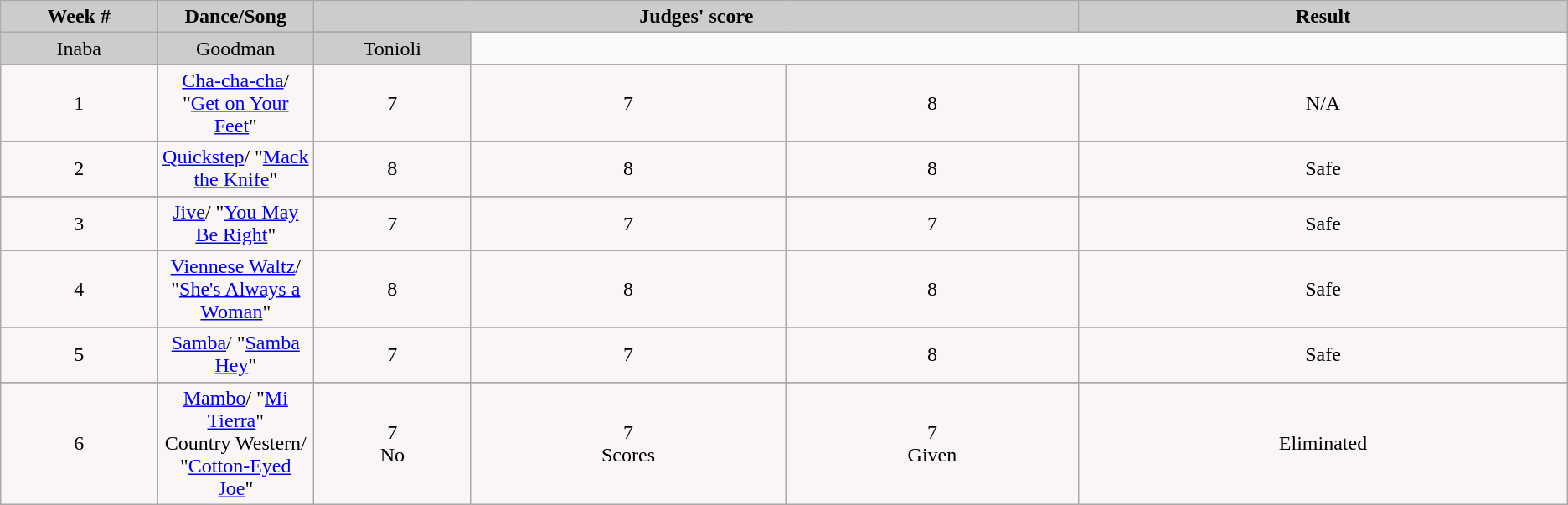<table class="wikitable" align="left">
<tr>
<td rowspan="2" bgcolor="CCCCCC" align="Center"><strong>Week #</strong></td>
<td rowspan="2" bgcolor="CCCCCC" align="Center"><strong>Dance/Song</strong></td>
<td colspan="3" bgcolor="CCCCCC" align="Center"><strong>Judges' score</strong></td>
<td rowspan="2" bgcolor="CCCCCC" align="Center"><strong>Result</strong></td>
</tr>
<tr>
</tr>
<tr>
<td bgcolor="CCCCCC" width="10%" align="center">Inaba</td>
<td bgcolor="CCCCCC" width="10%" align="center">Goodman</td>
<td bgcolor="CCCCCC" width="10%" align="center">Tonioli</td>
</tr>
<tr>
</tr>
<tr>
<td align="center" bgcolor="FAF6F6">1</td>
<td align="center" bgcolor="FAF6F6"><a href='#'>Cha-cha-cha</a>/ "<a href='#'>Get on Your Feet</a>"</td>
<td align="center" bgcolor="FAF6F6">7</td>
<td align="center" bgcolor="FAF6F6">7</td>
<td align="center" bgcolor="FAF6F6">8</td>
<td align="center" bgcolor="FAF6F6">N/A</td>
</tr>
<tr>
</tr>
<tr>
<td align="center" bgcolor="FAF6F6">2</td>
<td align="center" bgcolor="FAF6F6"><a href='#'>Quickstep</a>/ "<a href='#'>Mack the Knife</a>"</td>
<td align="center" bgcolor="FAF6F6">8</td>
<td align="center" bgcolor="FAF6F6">8</td>
<td align="center" bgcolor="FAF6F6">8</td>
<td align="center" bgcolor="FAF6F6">Safe</td>
</tr>
<tr>
</tr>
<tr>
<td align="center" bgcolor="FAF6F6">3</td>
<td align="center" bgcolor="FAF6F6"><a href='#'>Jive</a>/ "<a href='#'>You May Be Right</a>"</td>
<td align="center" bgcolor="FAF6F6">7</td>
<td align="center" bgcolor="FAF6F6">7</td>
<td align="center" bgcolor="FAF6F6">7</td>
<td align="center" bgcolor="FAF6F6">Safe</td>
</tr>
<tr>
</tr>
<tr>
<td align="center" bgcolor="FAF6F6">4</td>
<td align="center" bgcolor="FAF6F6"><a href='#'>Viennese Waltz</a>/ "<a href='#'>She's Always a Woman</a>"</td>
<td align="center" bgcolor="FAF6F6">8</td>
<td align="center" bgcolor="FAF6F6">8</td>
<td align="center" bgcolor="FAF6F6">8</td>
<td align="center" bgcolor="FAF6F6">Safe</td>
</tr>
<tr>
</tr>
<tr>
<td align="center" bgcolor="FAF6F6">5</td>
<td align="center" bgcolor="FAF6F6"><a href='#'>Samba</a>/ "<a href='#'>Samba Hey</a>"</td>
<td align="center" bgcolor="FAF6F6">7</td>
<td align="center" bgcolor="FAF6F6">7</td>
<td align="center" bgcolor="FAF6F6">8</td>
<td align="center" bgcolor="FAF6F6">Safe</td>
</tr>
<tr>
</tr>
<tr>
<td align="center" bgcolor="FAF6F6">6</td>
<td align="center" bgcolor="FAF6F6"><a href='#'>Mambo</a>/ "<a href='#'>Mi Tierra</a>"<br>Country Western/ "<a href='#'>Cotton-Eyed Joe</a>"</td>
<td align="center" bgcolor="FAF6F6">7<br>No</td>
<td align="center" bgcolor="FAF6F6">7<br>Scores</td>
<td align="center" bgcolor="FAF6F6">7<br>Given</td>
<td align="center" bgcolor="FAF6F6">Eliminated</td>
</tr>
</table>
